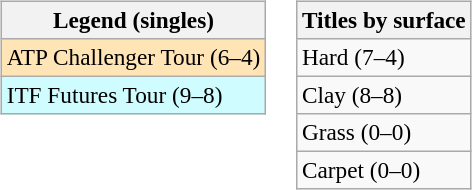<table>
<tr valign=top>
<td><br><table class=wikitable style=font-size:97%>
<tr>
<th>Legend (singles)</th>
</tr>
<tr bgcolor=moccasin>
<td>ATP Challenger Tour (6–4)</td>
</tr>
<tr bgcolor=cffcff>
<td>ITF Futures Tour (9–8)</td>
</tr>
</table>
</td>
<td><br><table class=wikitable style=font-size:97%>
<tr>
<th>Titles by surface</th>
</tr>
<tr>
<td>Hard (7–4)</td>
</tr>
<tr>
<td>Clay (8–8)</td>
</tr>
<tr>
<td>Grass (0–0)</td>
</tr>
<tr>
<td>Carpet (0–0)</td>
</tr>
</table>
</td>
</tr>
</table>
